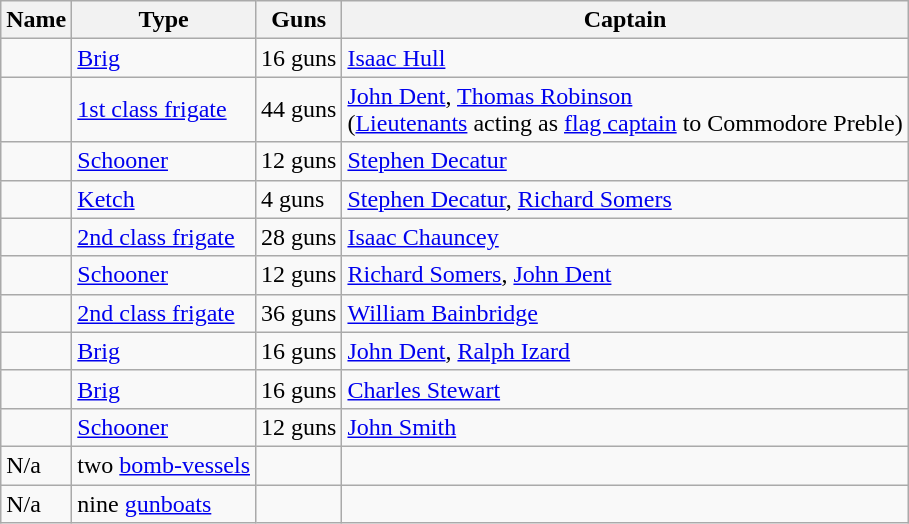<table class="wikitable sortable">
<tr>
<th>Name</th>
<th>Type</th>
<th>Guns</th>
<th>Captain</th>
</tr>
<tr>
<td> </td>
<td><a href='#'>Brig</a></td>
<td>16 guns </td>
<td><a href='#'>Isaac Hull</a></td>
</tr>
<tr>
<td> </td>
<td><a href='#'>1st class frigate</a></td>
<td>44 guns </td>
<td><a href='#'>John Dent</a>,  <a href='#'>Thomas Robinson</a><br>(<a href='#'>Lieutenants</a> acting as <a href='#'>flag captain</a> to Commodore Preble) </td>
</tr>
<tr>
<td> </td>
<td><a href='#'>Schooner</a></td>
<td>12 guns </td>
<td><a href='#'>Stephen Decatur</a></td>
</tr>
<tr>
<td> </td>
<td><a href='#'>Ketch</a></td>
<td>4 guns </td>
<td><a href='#'>Stephen Decatur</a>, <a href='#'>Richard Somers</a></td>
</tr>
<tr>
<td> </td>
<td><a href='#'>2nd class frigate</a></td>
<td>28 guns </td>
<td><a href='#'>Isaac Chauncey</a></td>
</tr>
<tr>
<td> </td>
<td><a href='#'>Schooner</a></td>
<td>12 guns </td>
<td><a href='#'>Richard Somers</a>, <a href='#'>John Dent</a></td>
</tr>
<tr>
<td> </td>
<td><a href='#'>2nd class frigate</a></td>
<td>36 guns </td>
<td><a href='#'>William Bainbridge</a></td>
</tr>
<tr>
<td> </td>
<td><a href='#'>Brig</a></td>
<td>16 guns </td>
<td><a href='#'>John Dent</a>, <a href='#'>Ralph Izard</a></td>
</tr>
<tr>
<td> </td>
<td><a href='#'>Brig</a></td>
<td>16 guns </td>
<td><a href='#'>Charles Stewart</a></td>
</tr>
<tr>
<td> </td>
<td><a href='#'>Schooner</a></td>
<td>12 guns </td>
<td><a href='#'>John Smith</a></td>
</tr>
<tr>
<td>N/a</td>
<td>two <a href='#'>bomb-vessels</a></td>
<td></td>
<td></td>
</tr>
<tr>
<td>N/a</td>
<td>nine <a href='#'>gunboats</a></td>
<td></td>
<td></td>
</tr>
</table>
